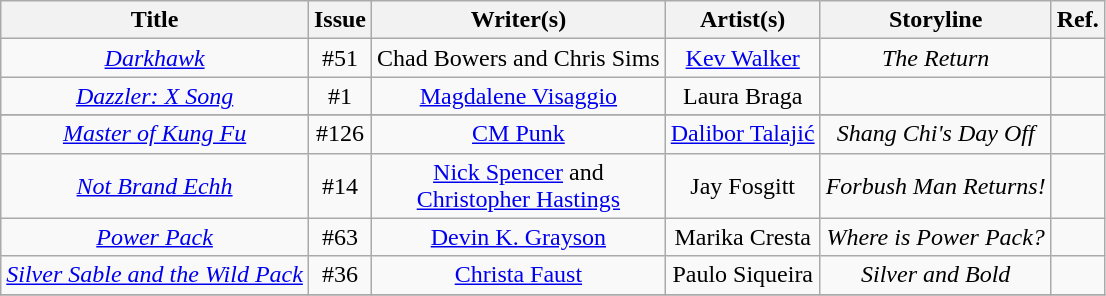<table class="wikitable" style="text-align:center; width:auto;">
<tr>
<th>Title</th>
<th>Issue</th>
<th>Writer(s)</th>
<th>Artist(s)</th>
<th>Storyline</th>
<th>Ref.</th>
</tr>
<tr>
<td><em><a href='#'>Darkhawk</a></em></td>
<td>#51</td>
<td>Chad Bowers and Chris Sims</td>
<td><a href='#'>Kev Walker</a></td>
<td><em>The Return</em></td>
<td></td>
</tr>
<tr>
<td><em><a href='#'>Dazzler: X Song</a></em></td>
<td>#1</td>
<td><a href='#'>Magdalene Visaggio</a></td>
<td>Laura Braga</td>
<td></td>
<td></td>
</tr>
<tr>
</tr>
<tr>
<td><em><a href='#'>Master of Kung Fu</a></em></td>
<td>#126</td>
<td><a href='#'>CM Punk</a></td>
<td><a href='#'>Dalibor Talajić</a></td>
<td><em>Shang Chi's Day Off</em></td>
<td></td>
</tr>
<tr>
<td><em><a href='#'>Not Brand Echh</a></em></td>
<td>#14</td>
<td><a href='#'>Nick Spencer</a> and<br><a href='#'>Christopher Hastings</a></td>
<td>Jay Fosgitt</td>
<td><em>Forbush Man Returns!</em></td>
<td></td>
</tr>
<tr>
<td><em><a href='#'>Power Pack</a></em></td>
<td>#63</td>
<td><a href='#'>Devin K. Grayson</a></td>
<td>Marika Cresta</td>
<td><em>Where is Power Pack?</em></td>
<td></td>
</tr>
<tr>
<td><em><a href='#'>Silver Sable and the Wild Pack</a></em></td>
<td>#36</td>
<td><a href='#'>Christa Faust</a></td>
<td>Paulo Siqueira</td>
<td><em>Silver and Bold</em></td>
<td></td>
</tr>
<tr>
</tr>
</table>
